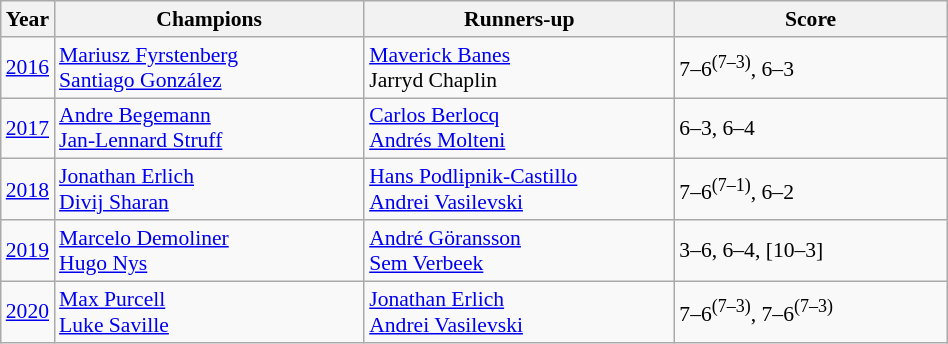<table class="wikitable" style="font-size:90%">
<tr>
<th>Year</th>
<th width="200">Champions</th>
<th width="200">Runners-up</th>
<th width="175">Score</th>
</tr>
<tr>
<td><a href='#'>2016</a></td>
<td> <a href='#'>Mariusz Fyrstenberg</a><br> <a href='#'>Santiago González</a></td>
<td> <a href='#'>Maverick Banes</a><br> Jarryd Chaplin</td>
<td>7–6<sup>(7–3)</sup>, 6–3</td>
</tr>
<tr>
<td><a href='#'>2017</a></td>
<td> <a href='#'>Andre Begemann</a><br> <a href='#'>Jan-Lennard Struff</a></td>
<td> <a href='#'>Carlos Berlocq</a><br> <a href='#'>Andrés Molteni</a></td>
<td>6–3, 6–4</td>
</tr>
<tr>
<td><a href='#'>2018</a></td>
<td> <a href='#'>Jonathan Erlich</a><br> <a href='#'>Divij Sharan</a></td>
<td> <a href='#'>Hans Podlipnik-Castillo</a><br> <a href='#'>Andrei Vasilevski</a></td>
<td>7–6<sup>(7–1)</sup>, 6–2</td>
</tr>
<tr>
<td><a href='#'>2019</a></td>
<td> <a href='#'>Marcelo Demoliner</a><br> <a href='#'>Hugo Nys</a></td>
<td> <a href='#'>André Göransson</a><br> <a href='#'>Sem Verbeek</a></td>
<td>3–6, 6–4, [10–3]</td>
</tr>
<tr>
<td><a href='#'>2020</a></td>
<td> <a href='#'>Max Purcell</a><br> <a href='#'>Luke Saville</a></td>
<td> <a href='#'>Jonathan Erlich</a><br> <a href='#'>Andrei Vasilevski</a></td>
<td>7–6<sup>(7–3)</sup>, 7–6<sup>(7–3)</sup></td>
</tr>
</table>
